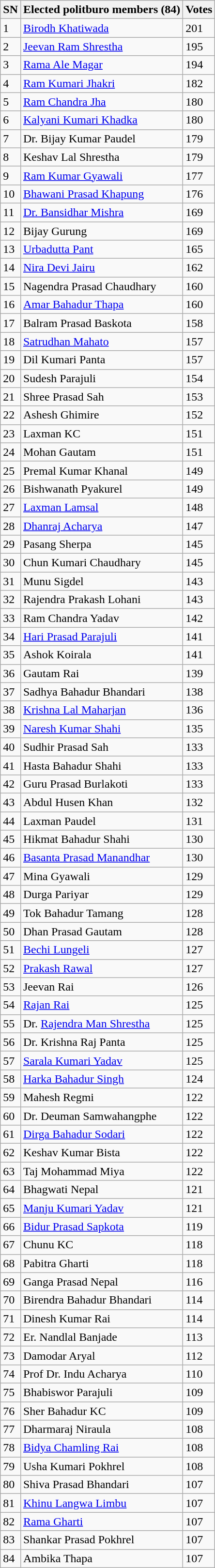<table class="wikitable sortable">
<tr>
<th>SN</th>
<th>Elected politburo members (84)</th>
<th>Votes</th>
</tr>
<tr>
<td>1</td>
<td><a href='#'>Birodh Khatiwada</a></td>
<td>201</td>
</tr>
<tr>
<td>2</td>
<td><a href='#'>Jeevan Ram Shrestha</a></td>
<td>195</td>
</tr>
<tr>
<td>3</td>
<td><a href='#'>Rama Ale Magar</a></td>
<td>194</td>
</tr>
<tr>
<td>4</td>
<td><a href='#'>Ram Kumari Jhakri</a></td>
<td>182</td>
</tr>
<tr>
<td>5</td>
<td><a href='#'>Ram Chandra Jha</a></td>
<td>180</td>
</tr>
<tr>
<td>6</td>
<td><a href='#'>Kalyani Kumari Khadka</a></td>
<td>180</td>
</tr>
<tr>
<td>7</td>
<td>Dr. Bijay Kumar Paudel</td>
<td>179</td>
</tr>
<tr>
<td>8</td>
<td>Keshav Lal Shrestha</td>
<td>179</td>
</tr>
<tr>
<td>9</td>
<td><a href='#'>Ram Kumar Gyawali</a></td>
<td>177</td>
</tr>
<tr>
<td>10</td>
<td><a href='#'>Bhawani Prasad Khapung</a></td>
<td>176</td>
</tr>
<tr>
<td>11</td>
<td><a href='#'>Dr. Bansidhar Mishra</a></td>
<td>169</td>
</tr>
<tr>
<td>12</td>
<td>Bijay Gurung</td>
<td>169</td>
</tr>
<tr>
<td>13</td>
<td><a href='#'>Urbadutta Pant</a></td>
<td>165</td>
</tr>
<tr>
<td>14</td>
<td><a href='#'>Nira Devi Jairu</a></td>
<td>162</td>
</tr>
<tr>
<td>15</td>
<td>Nagendra Prasad Chaudhary</td>
<td>160</td>
</tr>
<tr>
<td>16</td>
<td><a href='#'>Amar Bahadur Thapa</a></td>
<td>160</td>
</tr>
<tr>
<td>17</td>
<td>Balram Prasad Baskota</td>
<td>158</td>
</tr>
<tr>
<td>18</td>
<td><a href='#'>Satrudhan Mahato</a></td>
<td>157</td>
</tr>
<tr>
<td>19</td>
<td>Dil Kumari Panta</td>
<td>157</td>
</tr>
<tr>
<td>20</td>
<td>Sudesh Parajuli</td>
<td>154</td>
</tr>
<tr>
<td>21</td>
<td>Shree Prasad Sah</td>
<td>153</td>
</tr>
<tr>
<td>22</td>
<td>Ashesh Ghimire</td>
<td>152</td>
</tr>
<tr>
<td>23</td>
<td>Laxman KC</td>
<td>151</td>
</tr>
<tr>
<td>24</td>
<td>Mohan Gautam</td>
<td>151</td>
</tr>
<tr>
<td>25</td>
<td>Premal Kumar Khanal</td>
<td>149</td>
</tr>
<tr>
<td>26</td>
<td>Bishwanath Pyakurel</td>
<td>149</td>
</tr>
<tr>
<td>27</td>
<td><a href='#'>Laxman Lamsal</a></td>
<td>148</td>
</tr>
<tr>
<td>28</td>
<td><a href='#'>Dhanraj Acharya</a></td>
<td>147</td>
</tr>
<tr>
<td>29</td>
<td>Pasang Sherpa</td>
<td>145</td>
</tr>
<tr>
<td>30</td>
<td>Chun Kumari Chaudhary</td>
<td>145</td>
</tr>
<tr>
<td>31</td>
<td>Munu Sigdel</td>
<td>143</td>
</tr>
<tr>
<td>32</td>
<td>Rajendra Prakash Lohani</td>
<td>143</td>
</tr>
<tr>
<td>33</td>
<td>Ram Chandra Yadav</td>
<td>142</td>
</tr>
<tr>
<td>34</td>
<td><a href='#'>Hari Prasad Parajuli</a></td>
<td>141</td>
</tr>
<tr>
<td>35</td>
<td>Ashok Koirala</td>
<td>141</td>
</tr>
<tr>
<td>36</td>
<td>Gautam Rai</td>
<td>139</td>
</tr>
<tr>
<td>37</td>
<td>Sadhya Bahadur Bhandari</td>
<td>138</td>
</tr>
<tr>
<td>38</td>
<td><a href='#'>Krishna Lal Maharjan</a></td>
<td>136</td>
</tr>
<tr>
<td>39</td>
<td><a href='#'>Naresh Kumar Shahi</a></td>
<td>135</td>
</tr>
<tr>
<td>40</td>
<td>Sudhir Prasad Sah</td>
<td>133</td>
</tr>
<tr>
<td>41</td>
<td>Hasta Bahadur Shahi</td>
<td>133</td>
</tr>
<tr>
<td>42</td>
<td>Guru Prasad Burlakoti</td>
<td>133</td>
</tr>
<tr>
<td>43</td>
<td>Abdul Husen Khan</td>
<td>132</td>
</tr>
<tr>
<td>44</td>
<td>Laxman Paudel</td>
<td>131</td>
</tr>
<tr>
<td>45</td>
<td>Hikmat Bahadur Shahi</td>
<td>130</td>
</tr>
<tr>
<td>46</td>
<td><a href='#'>Basanta Prasad Manandhar</a></td>
<td>130</td>
</tr>
<tr>
<td>47</td>
<td>Mina Gyawali</td>
<td>129</td>
</tr>
<tr>
<td>48</td>
<td>Durga Pariyar</td>
<td>129</td>
</tr>
<tr>
<td>49</td>
<td>Tok Bahadur Tamang</td>
<td>128</td>
</tr>
<tr>
<td>50</td>
<td>Dhan Prasad Gautam</td>
<td>128</td>
</tr>
<tr>
<td>51</td>
<td><a href='#'>Bechi Lungeli</a></td>
<td>127</td>
</tr>
<tr>
<td>52</td>
<td><a href='#'>Prakash Rawal</a></td>
<td>127</td>
</tr>
<tr>
<td>53</td>
<td>Jeevan Rai</td>
<td>126</td>
</tr>
<tr>
<td>54</td>
<td><a href='#'>Rajan Rai</a></td>
<td>125</td>
</tr>
<tr>
<td>55</td>
<td>Dr. <a href='#'>Rajendra Man Shrestha</a></td>
<td>125</td>
</tr>
<tr>
<td>56</td>
<td>Dr. Krishna Raj Panta</td>
<td>125</td>
</tr>
<tr>
<td>57</td>
<td><a href='#'>Sarala Kumari Yadav</a></td>
<td>125</td>
</tr>
<tr>
<td>58</td>
<td><a href='#'>Harka Bahadur Singh</a></td>
<td>124</td>
</tr>
<tr>
<td>59</td>
<td>Mahesh Regmi</td>
<td>122</td>
</tr>
<tr>
<td>60</td>
<td>Dr. Deuman Samwahangphe</td>
<td>122</td>
</tr>
<tr>
<td>61</td>
<td><a href='#'>Dirga Bahadur Sodari</a></td>
<td>122</td>
</tr>
<tr>
<td>62</td>
<td>Keshav Kumar Bista</td>
<td>122</td>
</tr>
<tr>
<td>63</td>
<td>Taj Mohammad Miya</td>
<td>122</td>
</tr>
<tr>
<td>64</td>
<td>Bhagwati Nepal</td>
<td>121</td>
</tr>
<tr>
<td>65</td>
<td><a href='#'>Manju Kumari Yadav</a></td>
<td>121</td>
</tr>
<tr>
<td>66</td>
<td><a href='#'>Bidur Prasad Sapkota</a></td>
<td>119</td>
</tr>
<tr>
<td>67</td>
<td>Chunu KC</td>
<td>118</td>
</tr>
<tr>
<td>68</td>
<td>Pabitra Gharti</td>
<td>118</td>
</tr>
<tr>
<td>69</td>
<td>Ganga Prasad Nepal</td>
<td>116</td>
</tr>
<tr>
<td>70</td>
<td>Birendra Bahadur Bhandari</td>
<td>114</td>
</tr>
<tr>
<td>71</td>
<td>Dinesh Kumar Rai</td>
<td>114</td>
</tr>
<tr>
<td>72</td>
<td>Er. Nandlal Banjade</td>
<td>113</td>
</tr>
<tr>
<td>73</td>
<td>Damodar Aryal</td>
<td>112</td>
</tr>
<tr>
<td>74</td>
<td>Prof Dr. Indu Acharya</td>
<td>110</td>
</tr>
<tr>
<td>75</td>
<td>Bhabiswor Parajuli</td>
<td>109</td>
</tr>
<tr>
<td>76</td>
<td>Sher Bahadur KC</td>
<td>109</td>
</tr>
<tr>
<td>77</td>
<td>Dharmaraj Niraula</td>
<td>108</td>
</tr>
<tr>
<td>78</td>
<td><a href='#'>Bidya Chamling Rai</a></td>
<td>108</td>
</tr>
<tr>
<td>79</td>
<td>Usha Kumari Pokhrel</td>
<td>108</td>
</tr>
<tr>
<td>80</td>
<td>Shiva Prasad Bhandari</td>
<td>107</td>
</tr>
<tr>
<td>81</td>
<td><a href='#'>Khinu Langwa Limbu</a></td>
<td>107</td>
</tr>
<tr>
<td>82</td>
<td><a href='#'>Rama Gharti</a></td>
<td>107</td>
</tr>
<tr>
<td>83</td>
<td>Shankar Prasad Pokhrel</td>
<td>107</td>
</tr>
<tr>
<td>84</td>
<td>Ambika Thapa</td>
<td>107</td>
</tr>
</table>
